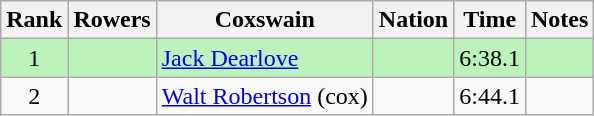<table class="wikitable sortable" style="text-align:center">
<tr>
<th>Rank</th>
<th>Rowers</th>
<th>Coxswain</th>
<th>Nation</th>
<th>Time</th>
<th>Notes</th>
</tr>
<tr bgcolor=bbf3bb>
<td>1</td>
<td align=left></td>
<td align=left><a href='#'>Jack Dearlove</a></td>
<td align=left></td>
<td>6:38.1</td>
<td></td>
</tr>
<tr>
<td>2</td>
<td align=left></td>
<td align=left><a href='#'>Walt Robertson</a> (cox)</td>
<td align=left></td>
<td>6:44.1</td>
<td></td>
</tr>
</table>
